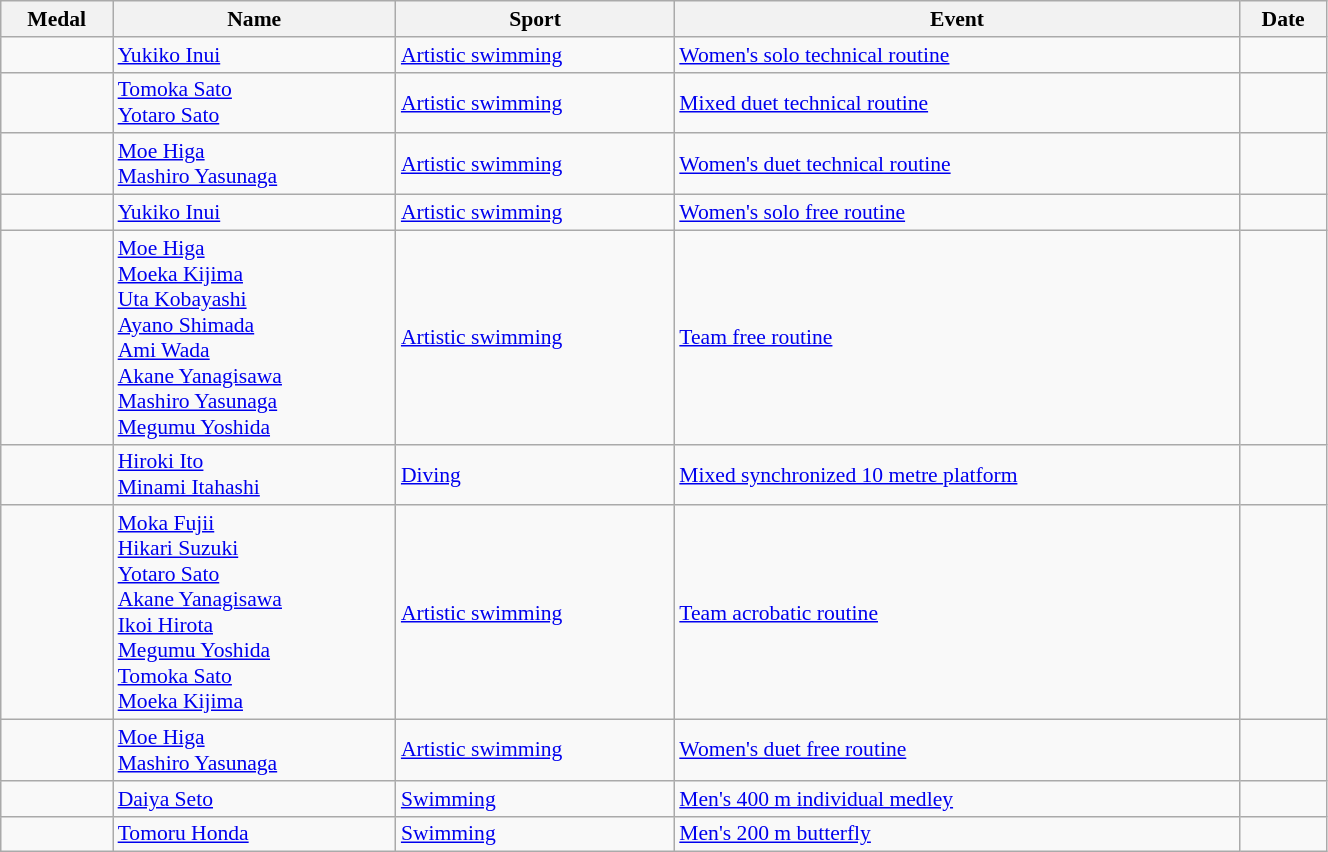<table class="wikitable sortable" style="font-size:90%; width:70%;">
<tr>
<th>Medal</th>
<th>Name</th>
<th>Sport</th>
<th>Event</th>
<th>Date</th>
</tr>
<tr>
<td></td>
<td><a href='#'>Yukiko Inui</a></td>
<td><a href='#'>Artistic swimming</a></td>
<td><a href='#'>Women's solo technical routine</a></td>
<td></td>
</tr>
<tr>
<td></td>
<td><a href='#'>Tomoka Sato</a><br><a href='#'>Yotaro Sato</a></td>
<td><a href='#'>Artistic swimming</a></td>
<td><a href='#'>Mixed duet technical routine</a></td>
<td></td>
</tr>
<tr>
<td></td>
<td><a href='#'>Moe Higa</a><br><a href='#'>Mashiro Yasunaga</a></td>
<td><a href='#'>Artistic swimming</a></td>
<td><a href='#'>Women's duet technical routine</a></td>
<td></td>
</tr>
<tr>
<td></td>
<td><a href='#'>Yukiko Inui</a></td>
<td><a href='#'>Artistic swimming</a></td>
<td><a href='#'>Women's solo free routine</a></td>
<td></td>
</tr>
<tr>
<td></td>
<td><a href='#'>Moe Higa</a><br> <a href='#'>Moeka Kijima</a><br> <a href='#'>Uta Kobayashi</a><br> <a href='#'>Ayano Shimada</a><br> <a href='#'>Ami Wada</a><br> <a href='#'>Akane Yanagisawa</a><br> <a href='#'>Mashiro Yasunaga</a><br> <a href='#'>Megumu Yoshida</a></td>
<td><a href='#'>Artistic swimming</a></td>
<td><a href='#'>Team free routine</a></td>
<td></td>
</tr>
<tr>
<td></td>
<td><a href='#'>Hiroki Ito</a><br><a href='#'>Minami Itahashi</a></td>
<td><a href='#'>Diving</a></td>
<td><a href='#'>Mixed synchronized 10 metre platform</a></td>
<td></td>
</tr>
<tr>
<td></td>
<td><a href='#'>Moka Fujii</a><br> <a href='#'>Hikari Suzuki</a><br> <a href='#'>Yotaro Sato</a><br> <a href='#'>Akane Yanagisawa</a><br> <a href='#'>Ikoi Hirota</a><br> <a href='#'>Megumu Yoshida</a><br> <a href='#'>Tomoka Sato</a><br> <a href='#'>Moeka Kijima</a></td>
<td><a href='#'>Artistic swimming</a></td>
<td><a href='#'>Team acrobatic routine</a></td>
<td></td>
</tr>
<tr>
<td></td>
<td><a href='#'>Moe Higa</a><br><a href='#'>Mashiro Yasunaga</a></td>
<td><a href='#'>Artistic swimming</a></td>
<td><a href='#'>Women's duet free routine</a></td>
<td></td>
</tr>
<tr>
<td></td>
<td><a href='#'>Daiya Seto</a></td>
<td><a href='#'>Swimming</a></td>
<td><a href='#'>Men's 400 m individual medley</a></td>
<td></td>
</tr>
<tr>
<td></td>
<td><a href='#'>Tomoru Honda</a></td>
<td><a href='#'>Swimming</a></td>
<td><a href='#'>Men's 200 m butterfly</a></td>
<td></td>
</tr>
</table>
